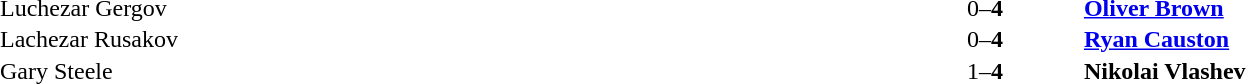<table width="100%" cellspacing="1">
<tr>
<th width45%></th>
<th width10%></th>
<th width45%></th>
</tr>
<tr>
<td> Luchezar Gergov</td>
<td align="center">0–<strong>4</strong></td>
<td> <strong><a href='#'>Oliver Brown</a></strong></td>
</tr>
<tr>
<td> Lachezar Rusakov</td>
<td align="center">0–<strong>4</strong></td>
<td> <strong><a href='#'>Ryan Causton</a></strong></td>
</tr>
<tr>
<td> Gary Steele</td>
<td align="center">1–<strong>4</strong></td>
<td> <strong>Nikolai Vlashev</strong></td>
</tr>
</table>
